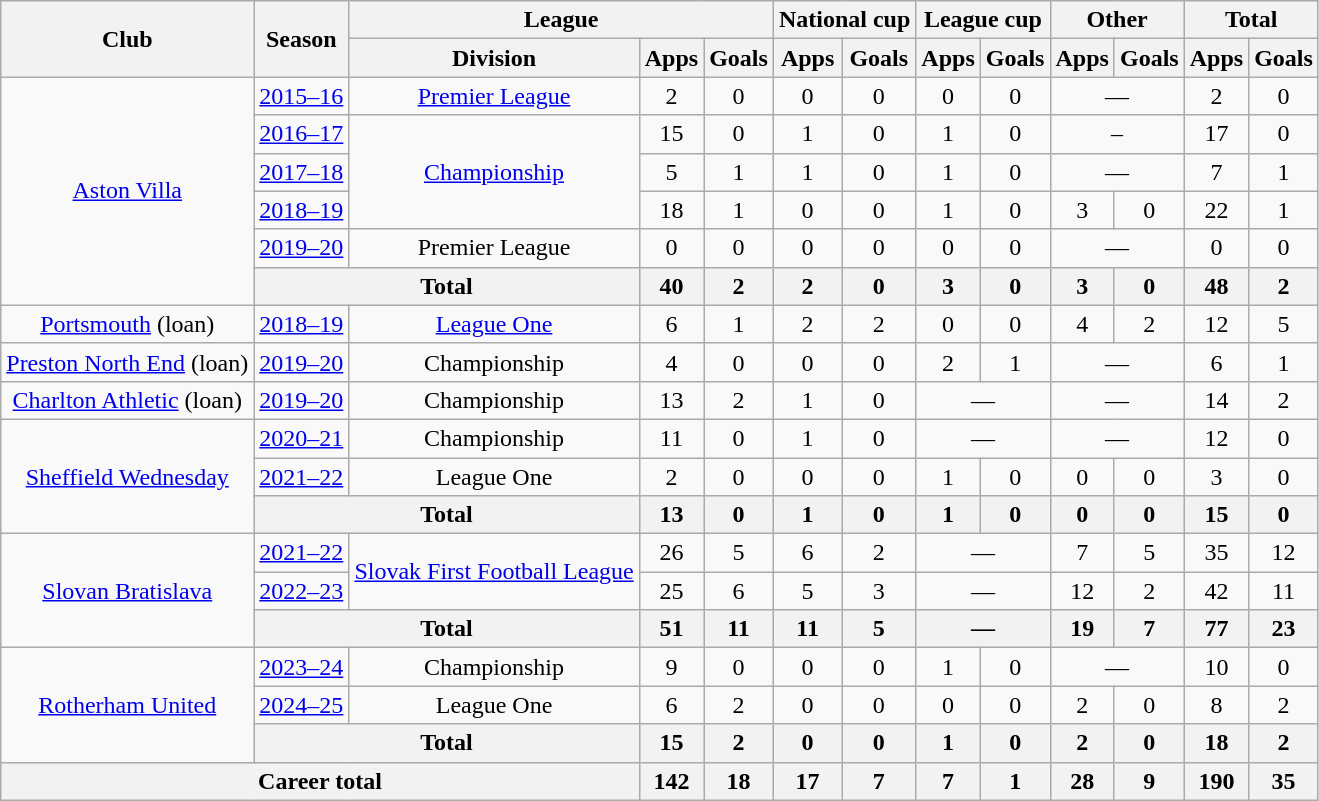<table class=wikitable style=text-align:center>
<tr>
<th rowspan=2>Club</th>
<th rowspan=2>Season</th>
<th colspan=3>League</th>
<th colspan=2>National cup</th>
<th colspan=2>League cup</th>
<th colspan=2>Other</th>
<th colspan=2>Total</th>
</tr>
<tr>
<th>Division</th>
<th>Apps</th>
<th>Goals</th>
<th>Apps</th>
<th>Goals</th>
<th>Apps</th>
<th>Goals</th>
<th>Apps</th>
<th>Goals</th>
<th>Apps</th>
<th>Goals</th>
</tr>
<tr>
<td rowspan=6><a href='#'>Aston Villa</a></td>
<td><a href='#'>2015–16</a></td>
<td><a href='#'>Premier League</a></td>
<td>2</td>
<td>0</td>
<td>0</td>
<td>0</td>
<td>0</td>
<td>0</td>
<td colspan=2>—</td>
<td>2</td>
<td>0</td>
</tr>
<tr>
<td><a href='#'>2016–17</a></td>
<td rowspan="3"><a href='#'>Championship</a></td>
<td>15</td>
<td>0</td>
<td>1</td>
<td>0</td>
<td>1</td>
<td>0</td>
<td colspan=2>–</td>
<td>17</td>
<td>0</td>
</tr>
<tr>
<td><a href='#'>2017–18</a></td>
<td>5</td>
<td>1</td>
<td>1</td>
<td>0</td>
<td>1</td>
<td>0</td>
<td colspan=2>—</td>
<td>7</td>
<td>1</td>
</tr>
<tr>
<td><a href='#'>2018–19</a></td>
<td>18</td>
<td>1</td>
<td>0</td>
<td>0</td>
<td>1</td>
<td>0</td>
<td>3</td>
<td>0</td>
<td>22</td>
<td>1</td>
</tr>
<tr>
<td><a href='#'>2019–20</a></td>
<td>Premier League</td>
<td>0</td>
<td>0</td>
<td>0</td>
<td>0</td>
<td>0</td>
<td>0</td>
<td colspan=2>—</td>
<td>0</td>
<td>0</td>
</tr>
<tr>
<th colspan=2>Total</th>
<th>40</th>
<th>2</th>
<th>2</th>
<th>0</th>
<th>3</th>
<th>0</th>
<th>3</th>
<th>0</th>
<th>48</th>
<th>2</th>
</tr>
<tr>
<td><a href='#'>Portsmouth</a> (loan)</td>
<td><a href='#'>2018–19</a></td>
<td><a href='#'>League One</a></td>
<td>6</td>
<td>1</td>
<td>2</td>
<td>2</td>
<td>0</td>
<td>0</td>
<td>4</td>
<td>2</td>
<td>12</td>
<td>5</td>
</tr>
<tr>
<td><a href='#'>Preston North End</a> (loan)</td>
<td><a href='#'>2019–20</a></td>
<td>Championship</td>
<td>4</td>
<td>0</td>
<td>0</td>
<td>0</td>
<td>2</td>
<td>1</td>
<td colspan=2>—</td>
<td>6</td>
<td>1</td>
</tr>
<tr>
<td><a href='#'>Charlton Athletic</a> (loan)</td>
<td><a href='#'>2019–20</a></td>
<td>Championship</td>
<td>13</td>
<td>2</td>
<td>1</td>
<td>0</td>
<td colspan=2>—</td>
<td colspan=2>—</td>
<td>14</td>
<td>2</td>
</tr>
<tr>
<td rowspan=3><a href='#'>Sheffield Wednesday</a></td>
<td><a href='#'>2020–21</a></td>
<td>Championship</td>
<td>11</td>
<td>0</td>
<td>1</td>
<td>0</td>
<td colspan=2>—</td>
<td colspan=2>—</td>
<td>12</td>
<td>0</td>
</tr>
<tr>
<td><a href='#'>2021–22</a></td>
<td>League One</td>
<td>2</td>
<td>0</td>
<td>0</td>
<td>0</td>
<td>1</td>
<td>0</td>
<td>0</td>
<td>0</td>
<td>3</td>
<td>0</td>
</tr>
<tr>
<th colspan="2">Total</th>
<th>13</th>
<th>0</th>
<th>1</th>
<th>0</th>
<th>1</th>
<th>0</th>
<th>0</th>
<th>0</th>
<th>15</th>
<th>0</th>
</tr>
<tr>
<td rowspan="3"><a href='#'>Slovan Bratislava</a></td>
<td><a href='#'>2021–22</a></td>
<td rowspan="2"><a href='#'>Slovak First Football League</a></td>
<td>26</td>
<td>5</td>
<td>6</td>
<td>2</td>
<td colspan=2>—</td>
<td>7</td>
<td>5</td>
<td>35</td>
<td>12</td>
</tr>
<tr>
<td><a href='#'>2022–23</a></td>
<td>25</td>
<td>6</td>
<td>5</td>
<td>3</td>
<td colspan="2">—</td>
<td>12</td>
<td>2</td>
<td>42</td>
<td>11</td>
</tr>
<tr>
<th colspan="2">Total</th>
<th>51</th>
<th>11</th>
<th>11</th>
<th>5</th>
<th colspan="2">—</th>
<th>19</th>
<th>7</th>
<th>77</th>
<th>23</th>
</tr>
<tr>
<td rowspan="3"><a href='#'>Rotherham United</a></td>
<td><a href='#'>2023–24</a></td>
<td>Championship</td>
<td>9</td>
<td>0</td>
<td>0</td>
<td>0</td>
<td>1</td>
<td>0</td>
<td colspan=2>—</td>
<td>10</td>
<td>0</td>
</tr>
<tr>
<td><a href='#'>2024–25</a></td>
<td>League One</td>
<td>6</td>
<td>2</td>
<td>0</td>
<td>0</td>
<td>0</td>
<td>0</td>
<td>2</td>
<td>0</td>
<td>8</td>
<td>2</td>
</tr>
<tr>
<th colspan="2">Total</th>
<th>15</th>
<th>2</th>
<th>0</th>
<th>0</th>
<th>1</th>
<th>0</th>
<th>2</th>
<th>0</th>
<th>18</th>
<th>2</th>
</tr>
<tr>
<th colspan="3">Career total</th>
<th>142</th>
<th>18</th>
<th>17</th>
<th>7</th>
<th>7</th>
<th>1</th>
<th>28</th>
<th>9</th>
<th>190</th>
<th>35</th>
</tr>
</table>
